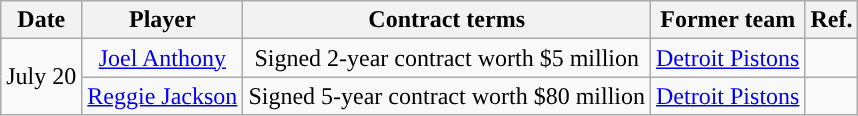<table class="wikitable sortable sortable">
<tr>
<th>Date</th>
<th>Player</th>
<th>Contract terms</th>
<th>Former team</th>
<th>Ref.</th>
</tr>
<tr style="text-align: center">
<td rowspan="2">July 20</td>
<td><a href='#'>Joel Anthony</a></td>
<td>Signed 2-year contract worth $5 million</td>
<td><a href='#'>Detroit Pistons</a></td>
<td></td>
</tr>
<tr style="text-align: center">
<td><a href='#'>Reggie Jackson</a></td>
<td>Signed 5-year contract worth $80 million</td>
<td><a href='#'>Detroit Pistons</a></td>
<td></td>
</tr>
</table>
